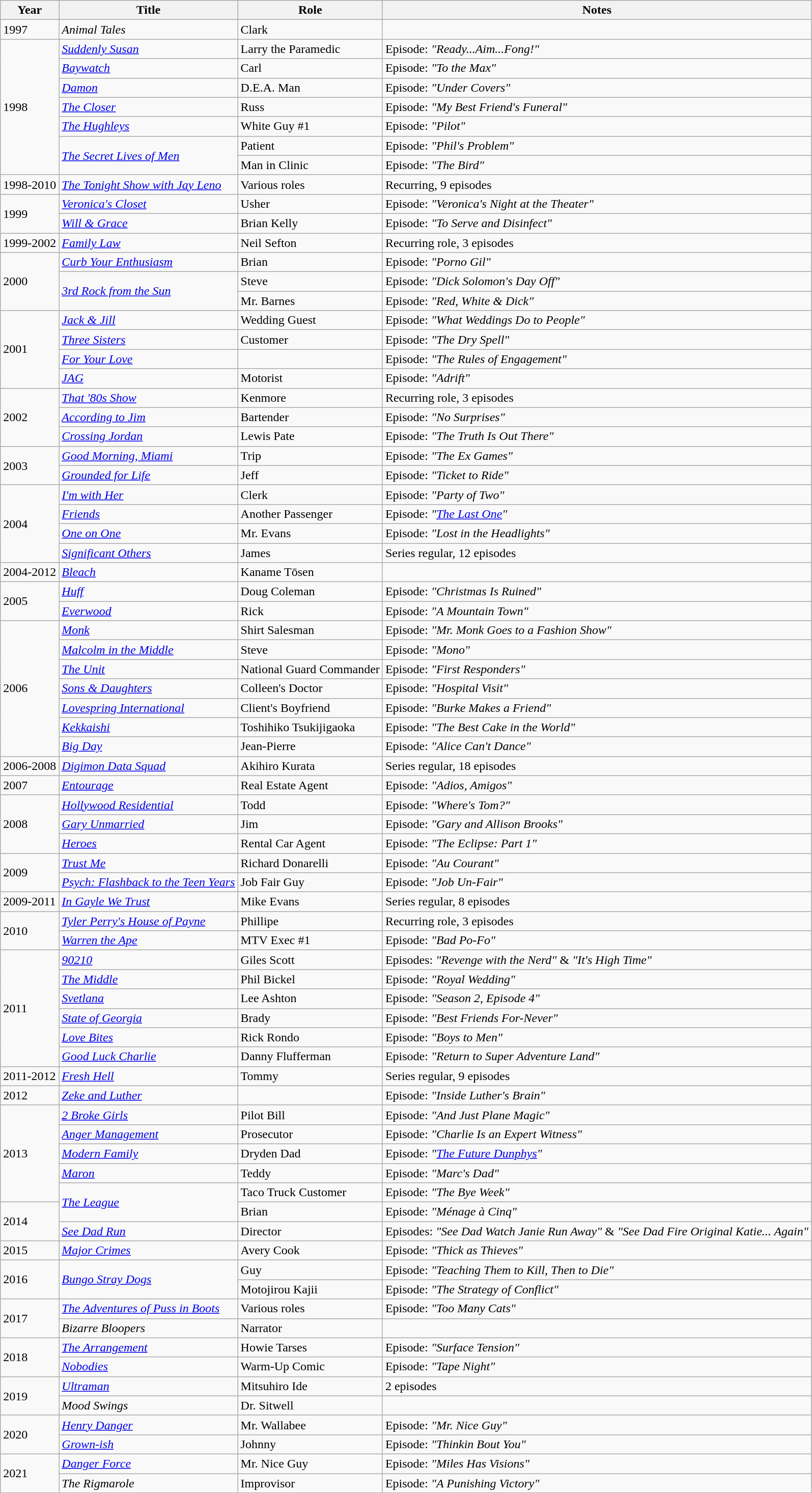<table class="wikitable sortable">
<tr>
<th>Year</th>
<th>Title</th>
<th>Role</th>
<th>Notes</th>
</tr>
<tr>
<td>1997</td>
<td><em>Animal Tales</em></td>
<td>Clark</td>
<td></td>
</tr>
<tr>
<td rowspan="7">1998</td>
<td><em><a href='#'>Suddenly Susan</a></em></td>
<td>Larry the Paramedic</td>
<td>Episode: <em>"Ready...Aim...Fong!"</em></td>
</tr>
<tr>
<td><em><a href='#'>Baywatch</a></em></td>
<td>Carl</td>
<td>Episode: <em>"To the Max"</em></td>
</tr>
<tr>
<td><em><a href='#'>Damon</a></em></td>
<td>D.E.A. Man</td>
<td>Episode: <em>"Under Covers"</em></td>
</tr>
<tr>
<td><em><a href='#'>The Closer</a></em></td>
<td>Russ</td>
<td>Episode: <em>"My Best Friend's Funeral"</em></td>
</tr>
<tr>
<td><em><a href='#'>The Hughleys</a></em></td>
<td>White Guy #1</td>
<td>Episode: <em>"Pilot"</em></td>
</tr>
<tr>
<td rowspan="2"><em><a href='#'>The Secret Lives of Men</a></em></td>
<td>Patient</td>
<td>Episode: <em>"Phil's Problem"</em></td>
</tr>
<tr>
<td>Man in Clinic</td>
<td>Episode: <em>"The Bird"</em></td>
</tr>
<tr>
<td>1998-2010</td>
<td><em><a href='#'>The Tonight Show with Jay Leno</a></em></td>
<td>Various roles</td>
<td>Recurring, 9 episodes</td>
</tr>
<tr>
<td rowspan="2">1999</td>
<td><em><a href='#'>Veronica's Closet</a></em></td>
<td>Usher</td>
<td>Episode: <em>"Veronica's Night at the Theater"</em></td>
</tr>
<tr>
<td><em><a href='#'>Will & Grace</a></em></td>
<td>Brian Kelly</td>
<td>Episode: <em>"To Serve and Disinfect"</em></td>
</tr>
<tr>
<td>1999-2002</td>
<td><em><a href='#'>Family Law</a></em></td>
<td>Neil Sefton</td>
<td>Recurring role, 3 episodes</td>
</tr>
<tr>
<td rowspan="3">2000</td>
<td><em><a href='#'>Curb Your Enthusiasm</a></em></td>
<td>Brian</td>
<td>Episode: <em>"Porno Gil"</em></td>
</tr>
<tr>
<td rowspan="2"><em><a href='#'>3rd Rock from the Sun</a></em></td>
<td>Steve</td>
<td>Episode: <em>"Dick Solomon's Day Off"</em></td>
</tr>
<tr>
<td>Mr. Barnes</td>
<td>Episode: <em>"Red, White & Dick"</em></td>
</tr>
<tr>
<td rowspan="4">2001</td>
<td><em><a href='#'>Jack & Jill</a></em></td>
<td>Wedding Guest</td>
<td>Episode: <em>"What Weddings Do to People"</em></td>
</tr>
<tr>
<td><em><a href='#'>Three Sisters</a></em></td>
<td>Customer</td>
<td>Episode: <em>"The Dry Spell"</em></td>
</tr>
<tr>
<td><em><a href='#'>For Your Love</a></em></td>
<td></td>
<td>Episode: <em>"The Rules of Engagement"</em></td>
</tr>
<tr>
<td><em><a href='#'>JAG</a></em></td>
<td>Motorist</td>
<td>Episode: <em>"Adrift"</em></td>
</tr>
<tr>
<td rowspan="3">2002</td>
<td><em><a href='#'>That '80s Show</a></em></td>
<td>Kenmore</td>
<td>Recurring role, 3 episodes</td>
</tr>
<tr>
<td><em><a href='#'>According to Jim</a></em></td>
<td>Bartender</td>
<td>Episode: <em>"No Surprises"</em></td>
</tr>
<tr>
<td><em><a href='#'>Crossing Jordan</a></em></td>
<td>Lewis Pate</td>
<td>Episode: <em>"The Truth Is Out There"</em></td>
</tr>
<tr>
<td rowspan="2">2003</td>
<td><em><a href='#'>Good Morning, Miami</a></em></td>
<td>Trip</td>
<td>Episode: <em>"The Ex Games"</em></td>
</tr>
<tr>
<td><em><a href='#'>Grounded for Life</a></em></td>
<td>Jeff</td>
<td>Episode: <em>"Ticket to Ride"</em></td>
</tr>
<tr>
<td rowspan="4">2004</td>
<td><em><a href='#'>I'm with Her</a></em></td>
<td>Clerk</td>
<td>Episode: <em>"Party of Two"</em></td>
</tr>
<tr>
<td><em><a href='#'>Friends</a></em></td>
<td>Another Passenger</td>
<td>Episode: <em>"<a href='#'>The Last One</a>"</em></td>
</tr>
<tr>
<td><em><a href='#'>One on One</a></em></td>
<td>Mr. Evans</td>
<td>Episode: <em>"Lost in the Headlights"</em></td>
</tr>
<tr>
<td><em><a href='#'>Significant Others</a></em></td>
<td>James</td>
<td>Series regular, 12 episodes</td>
</tr>
<tr>
<td>2004-2012</td>
<td><em><a href='#'>Bleach</a></em></td>
<td>Kaname Tōsen</td>
<td></td>
</tr>
<tr>
<td rowspan="2">2005</td>
<td><em><a href='#'>Huff</a></em></td>
<td>Doug Coleman</td>
<td>Episode: <em>"Christmas Is Ruined"</em></td>
</tr>
<tr>
<td><em><a href='#'>Everwood</a></em></td>
<td>Rick</td>
<td>Episode: <em>"A Mountain Town"</em></td>
</tr>
<tr>
<td rowspan="7">2006</td>
<td><em><a href='#'>Monk</a></em></td>
<td>Shirt Salesman</td>
<td>Episode: <em>"Mr. Monk Goes to a Fashion Show"</em></td>
</tr>
<tr>
<td><em><a href='#'>Malcolm in the Middle</a></em></td>
<td>Steve</td>
<td>Episode: <em>"Mono"</em></td>
</tr>
<tr>
<td><em><a href='#'>The Unit</a></em></td>
<td>National Guard Commander</td>
<td>Episode: <em>"First Responders"</em></td>
</tr>
<tr>
<td><em><a href='#'>Sons & Daughters</a></em></td>
<td>Colleen's Doctor</td>
<td>Episode: <em>"Hospital Visit"</em></td>
</tr>
<tr>
<td><em><a href='#'>Lovespring International</a></em></td>
<td>Client's Boyfriend</td>
<td>Episode: <em>"Burke Makes a Friend"</em></td>
</tr>
<tr>
<td><em><a href='#'>Kekkaishi</a></em></td>
<td>Toshihiko Tsukijigaoka</td>
<td>Episode: <em>"The Best Cake in the World"</em></td>
</tr>
<tr>
<td><em><a href='#'>Big Day</a></em></td>
<td>Jean-Pierre</td>
<td>Episode: <em>"Alice Can't Dance"</em></td>
</tr>
<tr>
<td>2006-2008</td>
<td><em><a href='#'>Digimon Data Squad</a></em></td>
<td>Akihiro Kurata</td>
<td>Series regular, 18 episodes</td>
</tr>
<tr>
<td>2007</td>
<td><em><a href='#'>Entourage</a></em></td>
<td>Real Estate Agent</td>
<td>Episode: <em>"Adios, Amigos"</em></td>
</tr>
<tr>
<td rowspan="3">2008</td>
<td><em><a href='#'>Hollywood Residential</a></em></td>
<td>Todd</td>
<td>Episode: <em>"Where's Tom?"</em></td>
</tr>
<tr>
<td><em><a href='#'>Gary Unmarried</a></em></td>
<td>Jim</td>
<td>Episode: <em>"Gary and Allison Brooks"</em></td>
</tr>
<tr>
<td><em><a href='#'>Heroes</a></em></td>
<td>Rental Car Agent</td>
<td>Episode: <em>"The Eclipse: Part 1"</em></td>
</tr>
<tr>
<td rowspan="2">2009</td>
<td><em><a href='#'>Trust Me</a></em></td>
<td>Richard Donarelli</td>
<td>Episode: <em>"Au Courant"</em></td>
</tr>
<tr>
<td><em><a href='#'>Psych: Flashback to the Teen Years</a></em></td>
<td>Job Fair Guy</td>
<td>Episode: <em>"Job Un-Fair"</em></td>
</tr>
<tr>
<td>2009-2011</td>
<td><em><a href='#'>In Gayle We Trust</a></em></td>
<td>Mike Evans</td>
<td>Series regular, 8 episodes</td>
</tr>
<tr>
<td rowspan="2">2010</td>
<td><em><a href='#'>Tyler Perry's House of Payne</a></em></td>
<td>Phillipe</td>
<td>Recurring role, 3 episodes</td>
</tr>
<tr>
<td><em><a href='#'>Warren the Ape</a></em></td>
<td>MTV Exec #1</td>
<td>Episode: <em>"Bad Po-Fo"</em></td>
</tr>
<tr>
<td rowspan="6">2011</td>
<td><em><a href='#'>90210</a></em></td>
<td>Giles Scott</td>
<td>Episodes: <em>"Revenge with the Nerd"</em> & <em>"It's High Time"</em></td>
</tr>
<tr>
<td><em><a href='#'>The Middle</a></em></td>
<td>Phil Bickel</td>
<td>Episode: <em>"Royal Wedding"</em></td>
</tr>
<tr>
<td><em><a href='#'>Svetlana</a></em></td>
<td>Lee Ashton</td>
<td>Episode: <em>"Season 2, Episode 4"</em></td>
</tr>
<tr>
<td><em><a href='#'>State of Georgia</a></em></td>
<td>Brady</td>
<td>Episode: <em>"Best Friends For-Never"</em></td>
</tr>
<tr>
<td><em><a href='#'>Love Bites</a></em></td>
<td>Rick Rondo</td>
<td>Episode: <em>"Boys to Men"</em></td>
</tr>
<tr>
<td><em><a href='#'>Good Luck Charlie</a></em></td>
<td>Danny Flufferman</td>
<td>Episode: <em>"Return to Super Adventure Land"</em></td>
</tr>
<tr>
<td>2011-2012</td>
<td><em><a href='#'>Fresh Hell</a></em></td>
<td>Tommy</td>
<td>Series regular, 9 episodes</td>
</tr>
<tr>
<td>2012</td>
<td><em><a href='#'>Zeke and Luther</a></em></td>
<td></td>
<td>Episode: <em>"Inside Luther's Brain"</em></td>
</tr>
<tr>
<td rowspan="5">2013</td>
<td><em><a href='#'>2 Broke Girls</a></em></td>
<td>Pilot Bill</td>
<td>Episode: <em>"And Just Plane Magic"</em></td>
</tr>
<tr>
<td><em><a href='#'>Anger Management</a></em></td>
<td>Prosecutor</td>
<td>Episode: <em>"Charlie Is an Expert Witness"</em></td>
</tr>
<tr>
<td><em><a href='#'>Modern Family</a></em></td>
<td>Dryden Dad</td>
<td>Episode: <em>"<a href='#'>The Future Dunphys</a>"</em></td>
</tr>
<tr>
<td><em><a href='#'>Maron</a></em></td>
<td>Teddy</td>
<td>Episode: <em>"Marc's Dad"</em></td>
</tr>
<tr>
<td rowspan="2"><em><a href='#'>The League</a></em></td>
<td>Taco Truck Customer</td>
<td>Episode: <em>"The Bye Week"</em></td>
</tr>
<tr>
<td rowspan="2">2014</td>
<td>Brian</td>
<td>Episode: <em>"Ménage à Cinq"</em></td>
</tr>
<tr>
<td><em><a href='#'>See Dad Run</a></em></td>
<td>Director</td>
<td>Episodes: <em>"See Dad Watch Janie Run Away"</em> & <em>"See Dad Fire Original Katie... Again"</em></td>
</tr>
<tr>
<td>2015</td>
<td><em><a href='#'>Major Crimes</a></em></td>
<td>Avery Cook</td>
<td>Episode: <em>"Thick as Thieves"</em></td>
</tr>
<tr>
<td rowspan="2">2016</td>
<td rowspan="2"><em><a href='#'>Bungo Stray Dogs</a></em></td>
<td>Guy</td>
<td>Episode: <em>"Teaching Them to Kill, Then to Die"</em></td>
</tr>
<tr>
<td>Motojirou Kajii</td>
<td>Episode: <em>"The Strategy of Conflict"</em></td>
</tr>
<tr>
<td rowspan="2">2017</td>
<td><em><a href='#'>The Adventures of Puss in Boots</a></em></td>
<td>Various roles</td>
<td>Episode: <em>"Too Many Cats"</em></td>
</tr>
<tr>
<td><em>Bizarre Bloopers</em></td>
<td>Narrator</td>
<td></td>
</tr>
<tr>
<td rowspan="2">2018</td>
<td><em><a href='#'>The Arrangement</a></em></td>
<td>Howie Tarses</td>
<td>Episode: <em>"Surface Tension"</em></td>
</tr>
<tr>
<td><em><a href='#'>Nobodies</a></em></td>
<td>Warm-Up Comic</td>
<td>Episode: <em>"Tape Night"</em></td>
</tr>
<tr>
<td rowspan="2">2019</td>
<td><em><a href='#'>Ultraman</a></em></td>
<td>Mitsuhiro Ide</td>
<td>2 episodes</td>
</tr>
<tr>
<td><em>Mood Swings</em></td>
<td>Dr. Sitwell</td>
<td></td>
</tr>
<tr>
<td rowspan="2">2020</td>
<td><em><a href='#'>Henry Danger</a></em></td>
<td>Mr. Wallabee</td>
<td>Episode: <em>"Mr. Nice Guy"</em></td>
</tr>
<tr>
<td><em><a href='#'>Grown-ish</a></em></td>
<td>Johnny</td>
<td>Episode: <em>"Thinkin Bout You"</em></td>
</tr>
<tr>
<td rowspan="2">2021</td>
<td><em><a href='#'>Danger Force</a></em></td>
<td>Mr. Nice Guy</td>
<td>Episode: <em>"Miles Has Visions"</em></td>
</tr>
<tr>
<td><em>The Rigmarole</em></td>
<td>Improvisor</td>
<td>Episode: <em>"A Punishing Victory"</em></td>
</tr>
<tr>
</tr>
</table>
